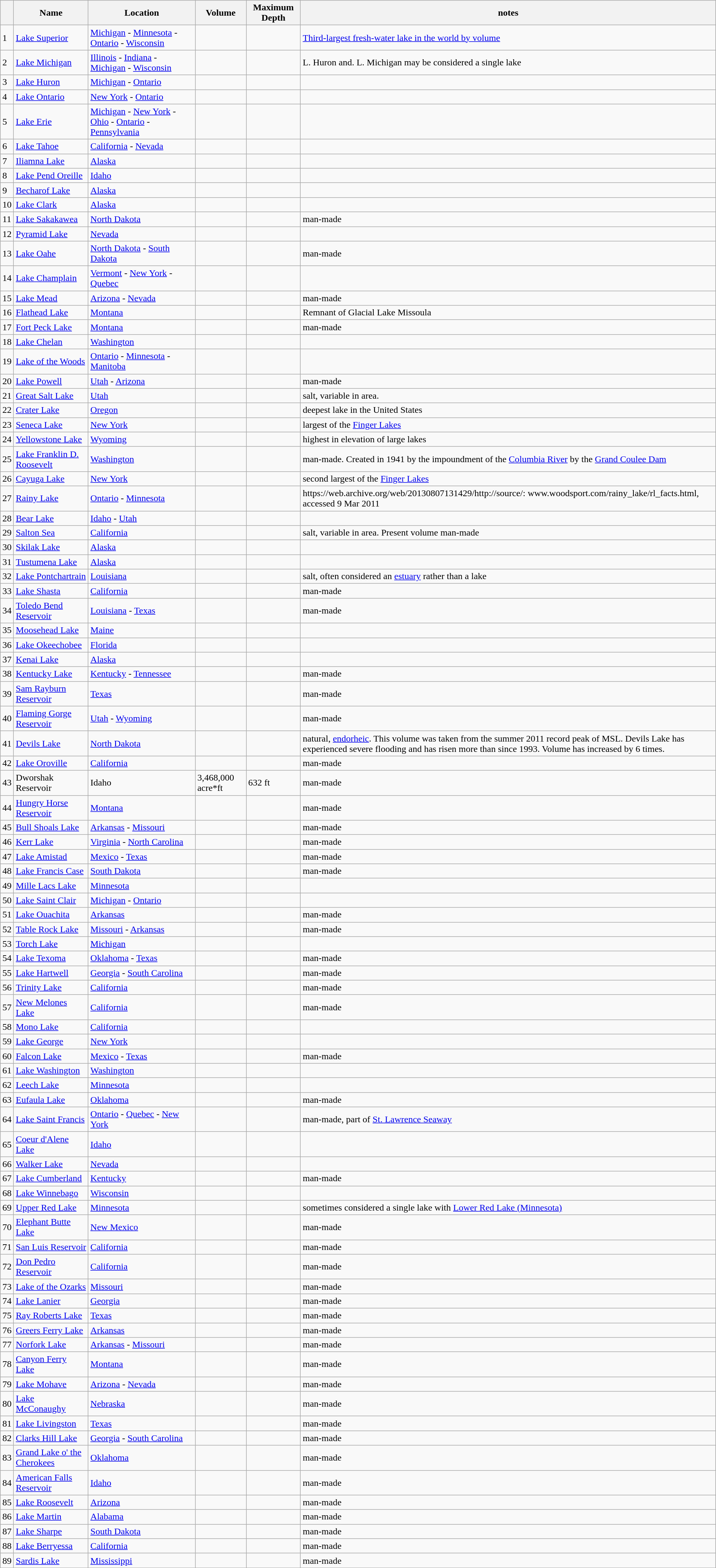<table class="wikitable sortable">
<tr>
<th></th>
<th>Name</th>
<th>Location</th>
<th>Volume</th>
<th data-sort-type="number">Maximum Depth</th>
<th natural>notes</th>
</tr>
<tr>
<td>1</td>
<td><a href='#'>Lake Superior</a></td>
<td><a href='#'>Michigan</a> - <a href='#'>Minnesota</a> - <a href='#'>Ontario</a> - <a href='#'>Wisconsin</a></td>
<td></td>
<td></td>
<td><a href='#'>Third-largest fresh-water lake in the world by volume</a></td>
</tr>
<tr>
<td>2</td>
<td><a href='#'>Lake Michigan</a></td>
<td><a href='#'>Illinois</a> - <a href='#'>Indiana</a> - <a href='#'>Michigan</a> - <a href='#'>Wisconsin</a></td>
<td></td>
<td></td>
<td>L. Huron and. L. Michigan may be considered a single lake</td>
</tr>
<tr>
<td>3</td>
<td><a href='#'>Lake Huron</a></td>
<td><a href='#'>Michigan</a> - <a href='#'>Ontario</a></td>
<td></td>
<td></td>
<td></td>
</tr>
<tr>
<td>4</td>
<td><a href='#'>Lake Ontario</a></td>
<td><a href='#'>New York</a> - <a href='#'>Ontario</a></td>
<td></td>
<td></td>
<td></td>
</tr>
<tr>
<td>5</td>
<td><a href='#'>Lake Erie</a></td>
<td><a href='#'>Michigan</a> - <a href='#'>New York</a> - <a href='#'>Ohio</a> - <a href='#'>Ontario</a> - <a href='#'>Pennsylvania</a></td>
<td></td>
<td></td>
<td></td>
</tr>
<tr>
<td>6</td>
<td><a href='#'>Lake Tahoe</a></td>
<td><a href='#'>California</a> - <a href='#'>Nevada</a></td>
<td></td>
<td></td>
<td></td>
</tr>
<tr>
<td>7</td>
<td><a href='#'>Iliamna Lake</a></td>
<td><a href='#'>Alaska</a></td>
<td></td>
<td></td>
<td></td>
</tr>
<tr>
<td>8</td>
<td><a href='#'>Lake Pend Oreille</a></td>
<td><a href='#'>Idaho</a></td>
<td></td>
<td></td>
<td></td>
</tr>
<tr>
<td>9</td>
<td><a href='#'>Becharof Lake</a></td>
<td><a href='#'>Alaska</a></td>
<td></td>
<td></td>
<td></td>
</tr>
<tr>
<td>10</td>
<td><a href='#'>Lake Clark</a></td>
<td><a href='#'>Alaska</a></td>
<td></td>
<td></td>
<td></td>
</tr>
<tr>
<td>11</td>
<td><a href='#'>Lake Sakakawea</a></td>
<td><a href='#'>North Dakota</a></td>
<td></td>
<td></td>
<td>man-made</td>
</tr>
<tr>
<td>12</td>
<td><a href='#'>Pyramid Lake</a></td>
<td><a href='#'>Nevada</a></td>
<td></td>
<td></td>
<td></td>
</tr>
<tr>
<td>13</td>
<td><a href='#'>Lake Oahe</a></td>
<td><a href='#'>North Dakota</a> - <a href='#'>South Dakota</a></td>
<td></td>
<td></td>
<td>man-made</td>
</tr>
<tr>
<td>14</td>
<td><a href='#'>Lake Champlain</a></td>
<td><a href='#'>Vermont</a> - <a href='#'>New York</a> - <a href='#'>Quebec</a></td>
<td></td>
<td></td>
<td></td>
</tr>
<tr>
<td>15</td>
<td><a href='#'>Lake Mead</a></td>
<td><a href='#'>Arizona</a> - <a href='#'>Nevada</a></td>
<td> </td>
<td></td>
<td>man-made</td>
</tr>
<tr>
<td>16</td>
<td><a href='#'>Flathead Lake</a></td>
<td><a href='#'>Montana</a></td>
<td></td>
<td></td>
<td>Remnant of Glacial Lake Missoula</td>
</tr>
<tr>
<td>17</td>
<td><a href='#'>Fort Peck Lake</a></td>
<td><a href='#'>Montana</a></td>
<td></td>
<td></td>
<td>man-made</td>
</tr>
<tr>
<td>18</td>
<td><a href='#'>Lake Chelan</a></td>
<td><a href='#'>Washington</a></td>
<td></td>
<td></td>
<td></td>
</tr>
<tr>
<td>19</td>
<td><a href='#'>Lake of the Woods</a></td>
<td><a href='#'>Ontario</a> - <a href='#'>Minnesota</a> - <a href='#'>Manitoba</a></td>
<td></td>
<td></td>
<td></td>
</tr>
<tr>
<td>20</td>
<td><a href='#'>Lake Powell</a></td>
<td><a href='#'>Utah</a> - <a href='#'>Arizona</a></td>
<td> </td>
<td></td>
<td>man-made</td>
</tr>
<tr>
<td>21</td>
<td><a href='#'>Great Salt Lake</a></td>
<td><a href='#'>Utah</a></td>
<td> </td>
<td></td>
<td>salt, variable in area.</td>
</tr>
<tr>
<td>22</td>
<td><a href='#'>Crater Lake</a></td>
<td><a href='#'>Oregon</a></td>
<td></td>
<td></td>
<td>deepest lake in the United States</td>
</tr>
<tr>
<td>23</td>
<td><a href='#'>Seneca Lake</a></td>
<td><a href='#'>New York</a></td>
<td></td>
<td></td>
<td>largest of the <a href='#'>Finger Lakes</a></td>
</tr>
<tr>
<td>24</td>
<td><a href='#'>Yellowstone Lake</a></td>
<td><a href='#'>Wyoming</a></td>
<td></td>
<td></td>
<td>highest in elevation of large lakes</td>
</tr>
<tr>
<td>25</td>
<td><a href='#'>Lake Franklin D. Roosevelt</a></td>
<td><a href='#'>Washington</a></td>
<td></td>
<td></td>
<td>man-made. Created in 1941 by the impoundment of the <a href='#'>Columbia River</a> by the <a href='#'>Grand Coulee Dam</a></td>
</tr>
<tr>
<td>26</td>
<td><a href='#'>Cayuga Lake</a></td>
<td><a href='#'>New York</a></td>
<td></td>
<td></td>
<td>second largest of the <a href='#'>Finger Lakes</a></td>
</tr>
<tr>
<td>27</td>
<td><a href='#'>Rainy Lake</a></td>
<td><a href='#'>Ontario</a> - <a href='#'>Minnesota</a></td>
<td></td>
<td></td>
<td>https://web.archive.org/web/20130807131429/http://source/: www.woodsport.com/rainy_lake/rl_facts.html, accessed 9 Mar 2011</td>
</tr>
<tr>
<td>28</td>
<td><a href='#'>Bear Lake</a></td>
<td><a href='#'>Idaho</a> - <a href='#'>Utah</a></td>
<td></td>
<td></td>
<td></td>
</tr>
<tr>
<td>29</td>
<td><a href='#'>Salton Sea</a></td>
<td><a href='#'>California</a></td>
<td></td>
<td></td>
<td>salt, variable in area. Present volume man-made </td>
</tr>
<tr>
<td>30</td>
<td><a href='#'>Skilak Lake</a></td>
<td><a href='#'>Alaska</a></td>
<td></td>
<td></td>
<td></td>
</tr>
<tr>
<td>31</td>
<td><a href='#'>Tustumena Lake</a></td>
<td><a href='#'>Alaska</a></td>
<td></td>
<td></td>
<td></td>
</tr>
<tr>
<td>32</td>
<td><a href='#'>Lake Pontchartrain</a></td>
<td><a href='#'>Louisiana</a></td>
<td></td>
<td></td>
<td>salt, often considered an <a href='#'>estuary</a> rather than a lake</td>
</tr>
<tr>
<td>33</td>
<td><a href='#'>Lake Shasta</a></td>
<td><a href='#'>California</a></td>
<td></td>
<td></td>
<td>man-made</td>
</tr>
<tr>
<td>34</td>
<td><a href='#'>Toledo Bend Reservoir</a></td>
<td><a href='#'>Louisiana</a> - <a href='#'>Texas</a></td>
<td></td>
<td></td>
<td>man-made</td>
</tr>
<tr>
<td>35</td>
<td><a href='#'>Moosehead Lake</a></td>
<td><a href='#'>Maine</a></td>
<td></td>
<td></td>
<td></td>
</tr>
<tr>
<td>36</td>
<td><a href='#'>Lake Okeechobee</a></td>
<td><a href='#'>Florida</a></td>
<td></td>
<td></td>
<td></td>
</tr>
<tr>
<td>37</td>
<td><a href='#'>Kenai Lake</a></td>
<td><a href='#'>Alaska</a></td>
<td></td>
<td></td>
<td></td>
</tr>
<tr>
<td>38</td>
<td><a href='#'>Kentucky Lake</a></td>
<td><a href='#'>Kentucky</a> - <a href='#'>Tennessee</a></td>
<td></td>
<td></td>
<td>man-made</td>
</tr>
<tr>
<td>39</td>
<td><a href='#'>Sam Rayburn Reservoir</a></td>
<td><a href='#'>Texas</a></td>
<td></td>
<td></td>
<td>man-made</td>
</tr>
<tr>
<td>40</td>
<td><a href='#'>Flaming Gorge Reservoir</a></td>
<td><a href='#'>Utah</a> - <a href='#'>Wyoming</a></td>
<td></td>
<td></td>
<td>man-made</td>
</tr>
<tr>
<td>41</td>
<td><a href='#'>Devils Lake</a></td>
<td><a href='#'>North Dakota</a></td>
<td></td>
<td></td>
<td>natural, <a href='#'>endorheic</a>. This volume was taken from the summer 2011 record peak of  MSL.  Devils Lake has experienced severe flooding and has risen more than  since 1993. Volume has increased by 6 times.</td>
</tr>
<tr>
<td>42</td>
<td><a href='#'>Lake Oroville</a></td>
<td><a href='#'>California</a></td>
<td></td>
<td></td>
<td>man-made</td>
</tr>
<tr>
<td>43</td>
<td>Dworshak Reservoir</td>
<td>Idaho</td>
<td>3,468,000 acre*ft</td>
<td>632 ft<br></td>
<td>man-made</td>
</tr>
<tr>
<td>44</td>
<td><a href='#'>Hungry Horse Reservoir</a></td>
<td><a href='#'>Montana</a></td>
<td></td>
<td></td>
<td>man-made</td>
</tr>
<tr>
<td>45</td>
<td><a href='#'>Bull Shoals Lake</a></td>
<td><a href='#'>Arkansas</a> - <a href='#'>Missouri</a></td>
<td></td>
<td></td>
<td>man-made</td>
</tr>
<tr>
<td>46</td>
<td><a href='#'>Kerr Lake</a></td>
<td><a href='#'>Virginia</a> - <a href='#'>North Carolina</a></td>
<td></td>
<td></td>
<td>man-made</td>
</tr>
<tr>
<td>47</td>
<td><a href='#'>Lake Amistad</a></td>
<td><a href='#'>Mexico</a> - <a href='#'>Texas</a></td>
<td></td>
<td></td>
<td>man-made</td>
</tr>
<tr>
<td>48</td>
<td><a href='#'>Lake Francis Case</a></td>
<td><a href='#'>South Dakota</a></td>
<td></td>
<td></td>
<td>man-made</td>
</tr>
<tr>
<td>49</td>
<td><a href='#'>Mille Lacs Lake</a></td>
<td><a href='#'>Minnesota</a></td>
<td></td>
<td></td>
<td></td>
</tr>
<tr>
<td>50</td>
<td><a href='#'>Lake Saint Clair</a></td>
<td><a href='#'>Michigan</a> - <a href='#'>Ontario</a></td>
<td></td>
<td></td>
<td></td>
</tr>
<tr>
<td>51</td>
<td><a href='#'>Lake Ouachita</a></td>
<td><a href='#'>Arkansas</a></td>
<td></td>
<td></td>
<td>man-made</td>
</tr>
<tr>
<td>52</td>
<td><a href='#'>Table Rock Lake</a></td>
<td><a href='#'>Missouri</a> - <a href='#'>Arkansas</a></td>
<td></td>
<td></td>
<td>man-made</td>
</tr>
<tr>
<td>53</td>
<td><a href='#'>Torch Lake</a></td>
<td><a href='#'>Michigan</a></td>
<td></td>
<td></td>
<td></td>
</tr>
<tr>
<td>54</td>
<td><a href='#'>Lake Texoma</a></td>
<td><a href='#'>Oklahoma</a> - <a href='#'>Texas</a></td>
<td></td>
<td></td>
<td>man-made</td>
</tr>
<tr>
<td>55</td>
<td><a href='#'>Lake Hartwell</a></td>
<td><a href='#'>Georgia</a> - <a href='#'>South Carolina</a></td>
<td></td>
<td></td>
<td>man-made</td>
</tr>
<tr>
<td>56</td>
<td><a href='#'>Trinity Lake</a></td>
<td><a href='#'>California</a></td>
<td></td>
<td></td>
<td>man-made</td>
</tr>
<tr>
<td>57</td>
<td><a href='#'>New Melones Lake</a></td>
<td><a href='#'>California</a></td>
<td></td>
<td></td>
<td>man-made</td>
</tr>
<tr>
<td>58</td>
<td><a href='#'>Mono Lake</a></td>
<td><a href='#'>California</a></td>
<td></td>
<td></td>
<td></td>
</tr>
<tr>
<td>59</td>
<td><a href='#'>Lake George</a></td>
<td><a href='#'>New York</a></td>
<td></td>
<td></td>
<td></td>
</tr>
<tr>
<td>60</td>
<td><a href='#'>Falcon Lake</a></td>
<td><a href='#'>Mexico</a> - <a href='#'>Texas</a></td>
<td></td>
<td></td>
<td>man-made</td>
</tr>
<tr>
<td>61</td>
<td><a href='#'>Lake Washington</a></td>
<td><a href='#'>Washington</a></td>
<td></td>
<td></td>
<td></td>
</tr>
<tr>
<td>62</td>
<td><a href='#'>Leech Lake</a></td>
<td><a href='#'>Minnesota</a></td>
<td></td>
<td></td>
<td></td>
</tr>
<tr>
<td>63</td>
<td><a href='#'>Eufaula Lake</a></td>
<td><a href='#'>Oklahoma</a></td>
<td></td>
<td></td>
<td>man-made</td>
</tr>
<tr>
<td>64</td>
<td><a href='#'>Lake Saint Francis</a></td>
<td><a href='#'>Ontario</a> - <a href='#'>Quebec</a> - <a href='#'>New York</a></td>
<td></td>
<td></td>
<td>man-made, part of <a href='#'>St. Lawrence Seaway</a></td>
</tr>
<tr>
<td>65</td>
<td><a href='#'>Coeur d'Alene Lake</a></td>
<td><a href='#'>Idaho</a></td>
<td></td>
<td></td>
<td></td>
</tr>
<tr>
<td>66</td>
<td><a href='#'>Walker Lake</a></td>
<td><a href='#'>Nevada</a></td>
<td></td>
<td></td>
<td></td>
</tr>
<tr>
<td>67</td>
<td><a href='#'>Lake Cumberland</a></td>
<td><a href='#'>Kentucky</a></td>
<td></td>
<td></td>
<td>man-made</td>
</tr>
<tr>
<td>68</td>
<td><a href='#'>Lake Winnebago</a></td>
<td><a href='#'>Wisconsin</a></td>
<td></td>
<td></td>
<td></td>
</tr>
<tr>
<td>69</td>
<td><a href='#'>Upper Red Lake</a></td>
<td><a href='#'>Minnesota</a></td>
<td></td>
<td></td>
<td>sometimes considered a single lake with <a href='#'>Lower Red Lake (Minnesota)</a></td>
</tr>
<tr>
<td>70</td>
<td><a href='#'>Elephant Butte Lake</a></td>
<td><a href='#'>New Mexico</a></td>
<td></td>
<td></td>
<td>man-made</td>
</tr>
<tr>
<td>71</td>
<td><a href='#'>San Luis Reservoir</a></td>
<td><a href='#'>California</a></td>
<td></td>
<td></td>
<td>man-made</td>
</tr>
<tr>
<td>72</td>
<td><a href='#'>Don Pedro Reservoir</a></td>
<td><a href='#'>California</a></td>
<td></td>
<td></td>
<td>man-made</td>
</tr>
<tr>
<td>73</td>
<td><a href='#'>Lake of the Ozarks</a></td>
<td><a href='#'>Missouri</a></td>
<td></td>
<td></td>
<td>man-made</td>
</tr>
<tr>
<td>74</td>
<td><a href='#'>Lake Lanier</a></td>
<td><a href='#'>Georgia</a></td>
<td></td>
<td></td>
<td>man-made</td>
</tr>
<tr>
<td>75</td>
<td><a href='#'>Ray Roberts Lake</a></td>
<td><a href='#'>Texas</a></td>
<td></td>
<td></td>
<td>man-made</td>
</tr>
<tr>
<td>76</td>
<td><a href='#'>Greers Ferry Lake</a></td>
<td><a href='#'>Arkansas</a></td>
<td></td>
<td></td>
<td>man-made</td>
</tr>
<tr>
<td>77</td>
<td><a href='#'>Norfork Lake</a></td>
<td><a href='#'>Arkansas</a> - <a href='#'>Missouri</a></td>
<td></td>
<td></td>
<td>man-made</td>
</tr>
<tr>
<td>78</td>
<td><a href='#'>Canyon Ferry Lake</a></td>
<td><a href='#'>Montana</a></td>
<td></td>
<td></td>
<td>man-made</td>
</tr>
<tr>
<td>79</td>
<td><a href='#'>Lake Mohave</a></td>
<td><a href='#'>Arizona</a> - <a href='#'>Nevada</a></td>
<td></td>
<td></td>
<td>man-made</td>
</tr>
<tr>
<td>80</td>
<td><a href='#'>Lake McConaughy</a></td>
<td><a href='#'>Nebraska</a></td>
<td></td>
<td></td>
<td>man-made</td>
</tr>
<tr>
<td>81</td>
<td><a href='#'>Lake Livingston</a></td>
<td><a href='#'>Texas</a></td>
<td></td>
<td></td>
<td>man-made</td>
</tr>
<tr>
<td>82</td>
<td><a href='#'>Clarks Hill Lake</a></td>
<td><a href='#'>Georgia</a> - <a href='#'>South Carolina</a></td>
<td></td>
<td></td>
<td>man-made</td>
</tr>
<tr>
<td>83</td>
<td><a href='#'>Grand Lake o' the Cherokees</a></td>
<td><a href='#'>Oklahoma</a></td>
<td></td>
<td></td>
<td>man-made</td>
</tr>
<tr>
<td>84</td>
<td><a href='#'>American Falls Reservoir</a></td>
<td><a href='#'>Idaho</a></td>
<td></td>
<td></td>
<td>man-made</td>
</tr>
<tr>
<td>85</td>
<td><a href='#'>Lake Roosevelt</a></td>
<td><a href='#'>Arizona</a></td>
<td></td>
<td></td>
<td>man-made</td>
</tr>
<tr>
<td>86</td>
<td><a href='#'>Lake Martin</a></td>
<td><a href='#'>Alabama</a></td>
<td></td>
<td></td>
<td>man-made</td>
</tr>
<tr>
<td>87</td>
<td><a href='#'>Lake Sharpe</a></td>
<td><a href='#'>South Dakota</a></td>
<td></td>
<td></td>
<td>man-made</td>
</tr>
<tr>
<td>88</td>
<td><a href='#'>Lake Berryessa</a></td>
<td><a href='#'>California</a></td>
<td></td>
<td></td>
<td>man-made</td>
</tr>
<tr>
<td>89</td>
<td><a href='#'>Sardis Lake</a></td>
<td><a href='#'>Mississippi</a></td>
<td></td>
<td></td>
<td>man-made</td>
</tr>
</table>
